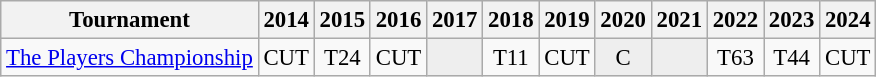<table class="wikitable" style="font-size:95%;text-align:center;">
<tr>
<th>Tournament</th>
<th>2014</th>
<th>2015</th>
<th>2016</th>
<th>2017</th>
<th>2018</th>
<th>2019</th>
<th>2020</th>
<th>2021</th>
<th>2022</th>
<th>2023</th>
<th>2024</th>
</tr>
<tr>
<td align=left><a href='#'>The Players Championship</a></td>
<td>CUT</td>
<td>T24</td>
<td>CUT</td>
<td style="background:#eeeeee;"></td>
<td>T11</td>
<td>CUT</td>
<td style="background:#eeeeee;">C</td>
<td style="background:#eeeeee;"></td>
<td>T63</td>
<td>T44</td>
<td>CUT</td>
</tr>
</table>
